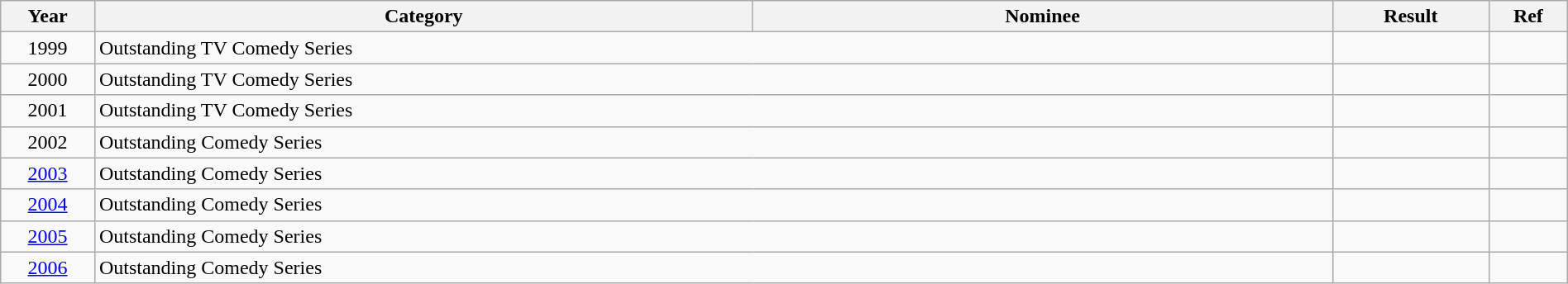<table class="wikitable" style="width:100%;">
<tr>
<th style="width:6%;">Year</th>
<th style="width:42%;">Category</th>
<th style="width:37%;">Nominee</th>
<th style="width:10%;">Result</th>
<th style="width:5%;">Ref</th>
</tr>
<tr>
<td style="text-align:center;">1999</td>
<td colspan="2">Outstanding TV Comedy Series</td>
<td></td>
<td style="text-align:center;"></td>
</tr>
<tr>
<td style="text-align:center;">2000</td>
<td colspan="2">Outstanding TV Comedy Series</td>
<td></td>
<td style="text-align:center;"></td>
</tr>
<tr>
<td style="text-align:center;">2001</td>
<td colspan="2">Outstanding TV Comedy Series</td>
<td></td>
<td style="text-align:center;"></td>
</tr>
<tr>
<td style="text-align:center;">2002</td>
<td colspan="2">Outstanding Comedy Series</td>
<td></td>
<td style="text-align:center;"></td>
</tr>
<tr>
<td style="text-align:center;"><a href='#'>2003</a></td>
<td colspan="2">Outstanding Comedy Series</td>
<td></td>
<td style="text-align:center;"></td>
</tr>
<tr>
<td style="text-align:center;"><a href='#'>2004</a></td>
<td colspan="2">Outstanding Comedy Series</td>
<td></td>
<td style="text-align:center;"></td>
</tr>
<tr>
<td style="text-align:center;"><a href='#'>2005</a></td>
<td colspan="2">Outstanding Comedy Series</td>
<td></td>
<td style="text-align:center;"></td>
</tr>
<tr>
<td style="text-align:center;"><a href='#'>2006</a></td>
<td colspan="2">Outstanding Comedy Series</td>
<td></td>
<td style="text-align:center;"></td>
</tr>
</table>
